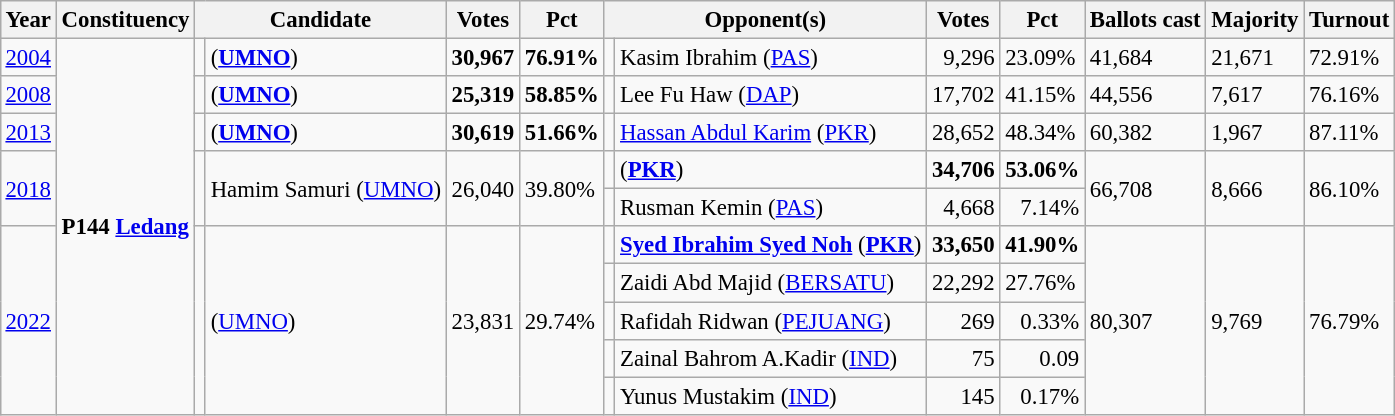<table class="wikitable" style="margin:0.5em ; font-size:95%">
<tr>
<th>Year</th>
<th>Constituency</th>
<th colspan="2">Candidate</th>
<th>Votes</th>
<th>Pct</th>
<th colspan=2>Opponent(s)</th>
<th>Votes</th>
<th>Pct</th>
<th>Ballots cast</th>
<th>Majority</th>
<th>Turnout</th>
</tr>
<tr>
<td><a href='#'>2004</a></td>
<td rowspan="10"><strong>P144 <a href='#'>Ledang</a></strong></td>
<td></td>
<td> (<a href='#'><strong>UMNO</strong></a>)</td>
<td align="right"><strong>30,967</strong></td>
<td><strong>76.91%</strong></td>
<td></td>
<td>Kasim Ibrahim (<a href='#'>PAS</a>)</td>
<td align="right">9,296</td>
<td>23.09%</td>
<td>41,684</td>
<td>21,671</td>
<td>72.91%</td>
</tr>
<tr>
<td><a href='#'>2008</a></td>
<td></td>
<td> (<a href='#'><strong>UMNO</strong></a>)</td>
<td align="right"><strong>25,319</strong></td>
<td><strong>58.85%</strong></td>
<td></td>
<td>Lee Fu Haw (<a href='#'>DAP</a>)</td>
<td align="right">17,702</td>
<td>41.15%</td>
<td>44,556</td>
<td>7,617</td>
<td>76.16%</td>
</tr>
<tr>
<td><a href='#'>2013</a></td>
<td></td>
<td> (<a href='#'><strong>UMNO</strong></a>)</td>
<td align="right"><strong>30,619</strong></td>
<td><strong>51.66%</strong></td>
<td></td>
<td><a href='#'>Hassan Abdul Karim</a> (<a href='#'>PKR</a>)</td>
<td align="right">28,652</td>
<td>48.34%</td>
<td>60,382</td>
<td>1,967</td>
<td>87.11%</td>
</tr>
<tr>
<td rowspan=2><a href='#'>2018</a></td>
<td rowspan=2 ></td>
<td rowspan=2>Hamim Samuri (<a href='#'>UMNO</a>)</td>
<td rowspan=2 align="right">26,040</td>
<td rowspan=2>39.80%</td>
<td></td>
<td> (<a href='#'><strong>PKR</strong></a>)</td>
<td align="right"><strong>34,706</strong></td>
<td><strong>53.06%</strong></td>
<td rowspan=2>66,708</td>
<td rowspan=2>8,666</td>
<td rowspan=2>86.10%</td>
</tr>
<tr>
<td></td>
<td>Rusman Kemin (<a href='#'>PAS</a>)</td>
<td align="right">4,668</td>
<td align="right">7.14%</td>
</tr>
<tr>
<td rowspan="5"><a href='#'>2022</a></td>
<td rowspan="5" ></td>
<td rowspan="5"> (<a href='#'>UMNO</a>)</td>
<td rowspan="5" align="right">23,831</td>
<td rowspan="5">29.74%</td>
<td></td>
<td><strong><a href='#'>Syed Ibrahim Syed Noh</a></strong> (<a href='#'><strong>PKR</strong></a>)</td>
<td align="right"><strong>33,650</strong></td>
<td><strong>41.90%</strong></td>
<td rowspan="5">80,307</td>
<td rowspan="5">9,769</td>
<td rowspan="5">76.79%</td>
</tr>
<tr>
<td bgcolor=></td>
<td>Zaidi Abd Majid (<a href='#'>BERSATU</a>)</td>
<td align="right">22,292</td>
<td>27.76%</td>
</tr>
<tr>
<td bgcolor=></td>
<td>Rafidah Ridwan (<a href='#'>PEJUANG</a>)</td>
<td align="right">269</td>
<td align="right">0.33%</td>
</tr>
<tr>
<td></td>
<td>Zainal Bahrom A.Kadir (<a href='#'>IND</a>)</td>
<td align="right">75</td>
<td align="right">0.09</td>
</tr>
<tr>
<td></td>
<td>Yunus Mustakim (<a href='#'>IND</a>)</td>
<td align="right">145</td>
<td align="right">0.17%</td>
</tr>
</table>
